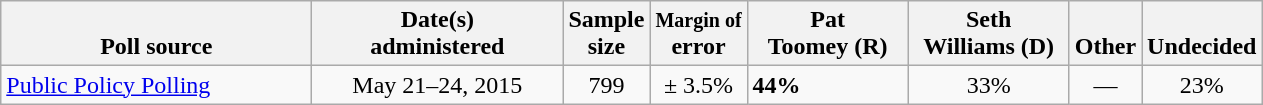<table class="wikitable">
<tr valign= bottom>
<th style="width:200px;">Poll source</th>
<th style="width:160px;">Date(s)<br>administered</th>
<th class=small>Sample<br>size</th>
<th><small>Margin of</small><br>error</th>
<th style="width:100px;">Pat<br>Toomey (R)</th>
<th style="width:100px;">Seth<br>Williams (D)</th>
<th>Other</th>
<th>Undecided</th>
</tr>
<tr>
<td><a href='#'>Public Policy Polling</a></td>
<td align=center>May 21–24, 2015</td>
<td align=center>799</td>
<td align=center>± 3.5%</td>
<td><strong>44%</strong></td>
<td align=center>33%</td>
<td align=center>—</td>
<td align=center>23%</td>
</tr>
</table>
